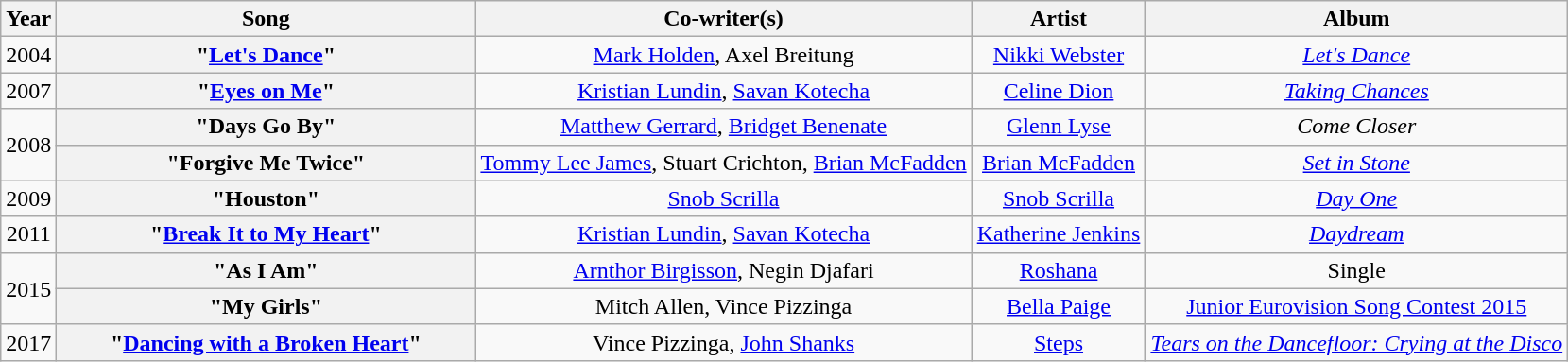<table class="wikitable plainrowheaders" style="text-align:center;">
<tr ">
<th>Year</th>
<th style="width:18em;">Song</th>
<th>Co-writer(s)</th>
<th>Artist</th>
<th>Album</th>
</tr>
<tr>
<td>2004</td>
<th scope="row">"<a href='#'>Let's Dance</a>"</th>
<td><a href='#'>Mark Holden</a>, Axel Breitung</td>
<td><a href='#'>Nikki Webster</a></td>
<td><em><a href='#'>Let's Dance</a></em></td>
</tr>
<tr>
<td>2007</td>
<th scope="row">"<a href='#'>Eyes on Me</a>"</th>
<td><a href='#'>Kristian Lundin</a>, <a href='#'>Savan Kotecha</a></td>
<td><a href='#'>Celine Dion</a></td>
<td><em><a href='#'>Taking Chances</a></em></td>
</tr>
<tr>
<td rowspan="2">2008</td>
<th scope="row">"Days Go By"</th>
<td><a href='#'>Matthew Gerrard</a>, <a href='#'>Bridget Benenate</a></td>
<td><a href='#'>Glenn Lyse</a></td>
<td><em>Come Closer</em></td>
</tr>
<tr>
<th scope="row">"Forgive Me Twice"</th>
<td><a href='#'>Tommy Lee James</a>, Stuart Crichton, <a href='#'>Brian McFadden</a></td>
<td><a href='#'>Brian McFadden</a></td>
<td><em><a href='#'>Set in Stone</a></em></td>
</tr>
<tr>
<td>2009</td>
<th scope="row">"Houston"</th>
<td><a href='#'>Snob Scrilla</a></td>
<td><a href='#'>Snob Scrilla</a></td>
<td><em><a href='#'>Day One</a></em></td>
</tr>
<tr>
<td>2011</td>
<th scope="row">"<a href='#'>Break It to My Heart</a>"</th>
<td><a href='#'>Kristian Lundin</a>, <a href='#'>Savan Kotecha</a></td>
<td><a href='#'>Katherine Jenkins</a></td>
<td><em><a href='#'>Daydream</a></em></td>
</tr>
<tr>
<td rowspan="2">2015</td>
<th scope="row">"As I Am"</th>
<td><a href='#'>Arnthor Birgisson</a>, Negin Djafari</td>
<td><a href='#'>Roshana</a></td>
<td>Single</td>
</tr>
<tr>
<th scope="row">"My Girls"</th>
<td>Mitch Allen, Vince Pizzinga</td>
<td><a href='#'>Bella Paige</a></td>
<td><a href='#'>Junior Eurovision Song Contest 2015</a></td>
</tr>
<tr>
<td>2017</td>
<th scope="row">"<a href='#'>Dancing with a Broken Heart</a>"</th>
<td>Vince Pizzinga, <a href='#'>John Shanks</a></td>
<td><a href='#'>Steps</a></td>
<td><em><a href='#'>Tears on the Dancefloor: Crying at the Disco</a></em></td>
</tr>
</table>
